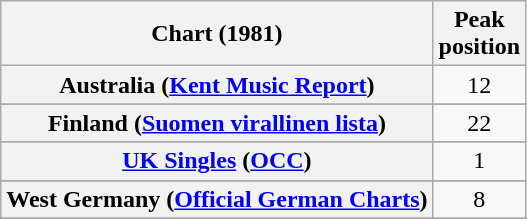<table class="wikitable sortable plainrowheaders" style="text-align:center">
<tr>
<th scope="col">Chart (1981)</th>
<th scope="col">Peak<br>position</th>
</tr>
<tr>
<th scope="row">Australia (<a href='#'>Kent Music Report</a>)</th>
<td>12</td>
</tr>
<tr>
</tr>
<tr>
<th scope="row">Finland (<a href='#'>Suomen virallinen lista</a>)</th>
<td>22</td>
</tr>
<tr>
</tr>
<tr>
</tr>
<tr>
</tr>
<tr>
</tr>
<tr>
<th scope="row"><a href='#'>UK Singles</a> (<a href='#'>OCC</a>)</th>
<td>1</td>
</tr>
<tr>
</tr>
<tr>
<th scope="row">West Germany (<a href='#'>Official German Charts</a>)</th>
<td>8</td>
</tr>
<tr>
</tr>
</table>
